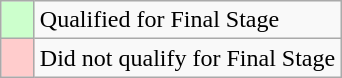<table class="wikitable">
<tr>
<td width=15px bgcolor="#cfc"></td>
<td>Qualified for Final Stage</td>
</tr>
<tr>
<td width=15px bgcolor=#fcc></td>
<td>Did not qualify for Final Stage</td>
</tr>
</table>
